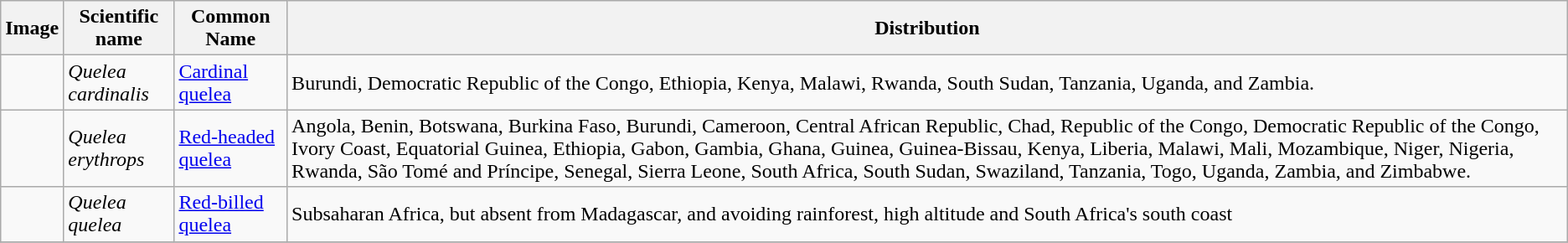<table class="wikitable">
<tr>
<th>Image</th>
<th>Scientific name</th>
<th>Common Name</th>
<th>Distribution</th>
</tr>
<tr>
<td></td>
<td><em>Quelea cardinalis</em></td>
<td><a href='#'>Cardinal quelea</a></td>
<td>Burundi, Democratic Republic of the Congo, Ethiopia, Kenya, Malawi, Rwanda, South Sudan, Tanzania, Uganda, and Zambia.</td>
</tr>
<tr>
<td></td>
<td><em>Quelea erythrops</em></td>
<td><a href='#'>Red-headed quelea</a></td>
<td>Angola, Benin, Botswana, Burkina Faso, Burundi, Cameroon, Central African Republic, Chad, Republic of the Congo, Democratic Republic of the Congo, Ivory Coast, Equatorial Guinea, Ethiopia, Gabon, Gambia, Ghana, Guinea, Guinea-Bissau, Kenya, Liberia, Malawi, Mali, Mozambique, Niger, Nigeria, Rwanda, São Tomé and Príncipe, Senegal, Sierra Leone, South Africa, South Sudan, Swaziland, Tanzania, Togo, Uganda, Zambia, and Zimbabwe.</td>
</tr>
<tr>
<td></td>
<td><em>Quelea quelea</em></td>
<td><a href='#'>Red-billed quelea</a></td>
<td>Subsaharan Africa, but absent from Madagascar, and avoiding rainforest, high altitude and South Africa's south coast</td>
</tr>
<tr>
</tr>
</table>
